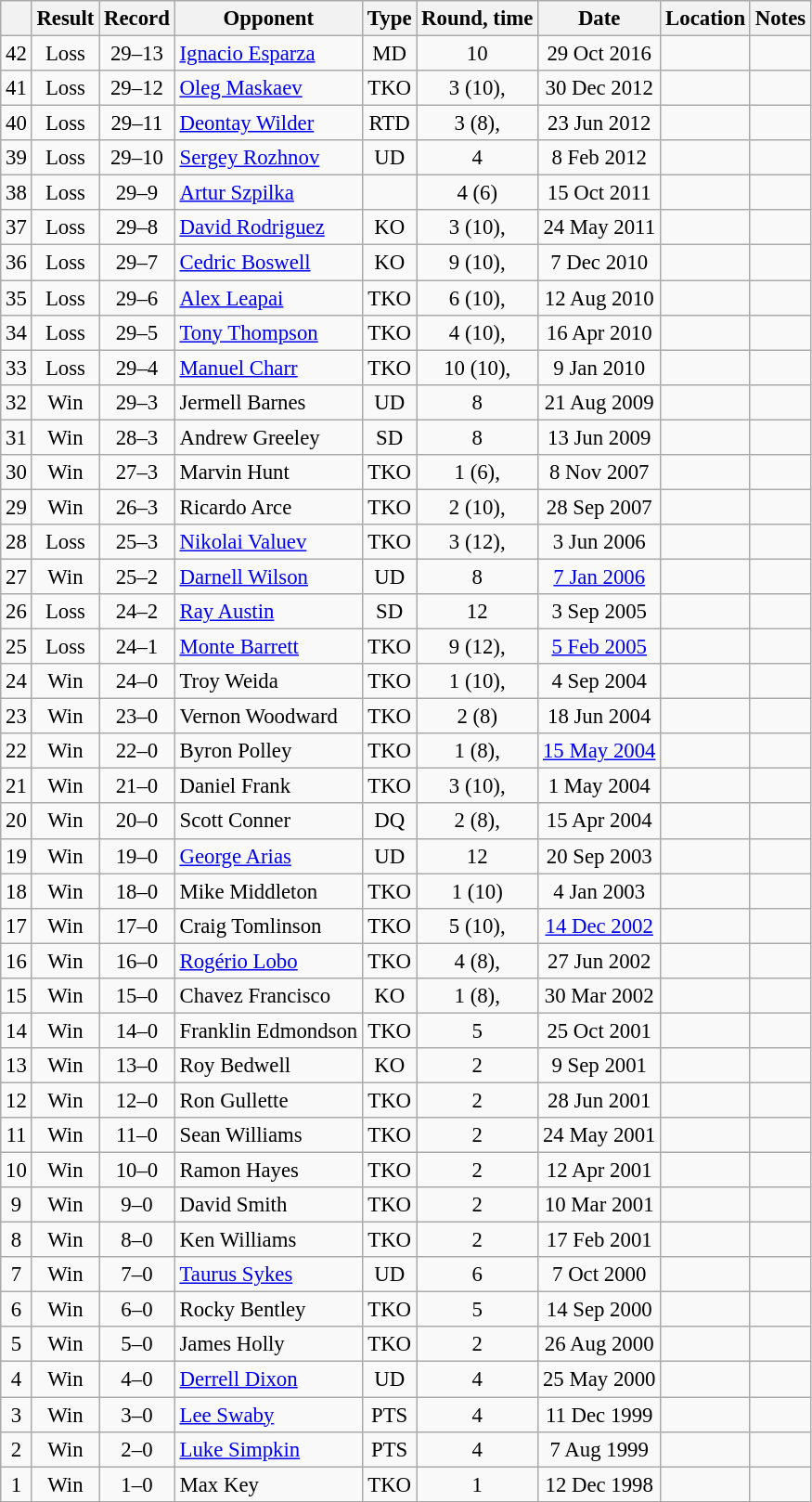<table class="wikitable" style="text-align:center; font-size:95%">
<tr>
<th></th>
<th>Result</th>
<th>Record</th>
<th>Opponent</th>
<th>Type</th>
<th>Round, time</th>
<th>Date</th>
<th>Location</th>
<th>Notes</th>
</tr>
<tr>
<td>42</td>
<td>Loss</td>
<td>29–13</td>
<td style="text-align:left;"> <a href='#'>Ignacio Esparza</a></td>
<td>MD</td>
<td>10</td>
<td>29 Oct 2016</td>
<td style="text-align:left;"> </td>
<td></td>
</tr>
<tr>
<td>41</td>
<td>Loss</td>
<td>29–12</td>
<td style="text-align:left;"> <a href='#'>Oleg Maskaev</a></td>
<td>TKO</td>
<td>3 (10), </td>
<td>30 Dec 2012</td>
<td style="text-align:left;"> </td>
<td></td>
</tr>
<tr>
<td>40</td>
<td>Loss</td>
<td>29–11</td>
<td style="text-align:left;"> <a href='#'>Deontay Wilder</a></td>
<td>RTD</td>
<td>3 (8), </td>
<td>23 Jun 2012</td>
<td style="text-align:left;"> </td>
<td></td>
</tr>
<tr>
<td>39</td>
<td>Loss</td>
<td>29–10</td>
<td style="text-align:left;"> <a href='#'>Sergey Rozhnov</a></td>
<td>UD</td>
<td>4</td>
<td>8 Feb 2012</td>
<td style="text-align:left;"> </td>
<td></td>
</tr>
<tr>
<td>38</td>
<td>Loss</td>
<td>29–9</td>
<td style="text-align:left;"> <a href='#'>Artur Szpilka</a></td>
<td></td>
<td>4 (6)</td>
<td>15 Oct 2011</td>
<td style="text-align:left;"> </td>
<td></td>
</tr>
<tr>
<td>37</td>
<td>Loss</td>
<td>29–8</td>
<td style="text-align:left;"> <a href='#'>David Rodriguez</a></td>
<td>KO</td>
<td>3 (10), </td>
<td>24 May 2011</td>
<td style="text-align:left;"> </td>
<td style="text-align:left;"></td>
</tr>
<tr>
<td>36</td>
<td>Loss</td>
<td>29–7</td>
<td style="text-align:left;"> <a href='#'>Cedric Boswell</a></td>
<td>KO</td>
<td>9 (10), </td>
<td>7 Dec 2010</td>
<td style="text-align:left;"> </td>
<td style="text-align:left;"></td>
</tr>
<tr>
<td>35</td>
<td>Loss</td>
<td>29–6</td>
<td style="text-align:left;"> <a href='#'>Alex Leapai</a></td>
<td>TKO</td>
<td>6 (10), </td>
<td>12 Aug 2010</td>
<td align=left></td>
<td></td>
</tr>
<tr>
<td>34</td>
<td>Loss</td>
<td>29–5</td>
<td style="text-align:left;"> <a href='#'>Tony Thompson</a></td>
<td>TKO</td>
<td>4 (10), </td>
<td>16 Apr 2010</td>
<td style="text-align:left;"> </td>
<td></td>
</tr>
<tr>
<td>33</td>
<td>Loss</td>
<td>29–4</td>
<td style="text-align:left;"> <a href='#'>Manuel Charr</a></td>
<td>TKO</td>
<td>10 (10), </td>
<td>9 Jan 2010</td>
<td align=left></td>
<td></td>
</tr>
<tr>
<td>32</td>
<td>Win</td>
<td>29–3</td>
<td style="text-align:left;"> Jermell Barnes</td>
<td>UD</td>
<td>8</td>
<td>21 Aug 2009</td>
<td style="text-align:left;"> </td>
<td></td>
</tr>
<tr>
<td>31</td>
<td>Win</td>
<td>28–3</td>
<td style="text-align:left;"> Andrew Greeley</td>
<td>SD</td>
<td>8</td>
<td>13 Jun 2009</td>
<td style="text-align:left;"> </td>
<td></td>
</tr>
<tr>
<td>30</td>
<td>Win</td>
<td>27–3</td>
<td style="text-align:left;"> Marvin Hunt</td>
<td>TKO</td>
<td>1 (6), </td>
<td>8 Nov 2007</td>
<td style="text-align:left;"> </td>
<td></td>
</tr>
<tr>
<td>29</td>
<td>Win</td>
<td>26–3</td>
<td style="text-align:left;"> Ricardo Arce</td>
<td>TKO</td>
<td>2 (10), </td>
<td>28 Sep 2007</td>
<td style="text-align:left;"> </td>
<td></td>
</tr>
<tr>
<td>28</td>
<td>Loss</td>
<td>25–3</td>
<td style="text-align:left;"> <a href='#'>Nikolai Valuev</a></td>
<td>TKO</td>
<td>3 (12), </td>
<td>3 Jun 2006</td>
<td style="text-align:left;"> </td>
<td style="text-align:left;"></td>
</tr>
<tr>
<td>27</td>
<td>Win</td>
<td>25–2</td>
<td style="text-align:left;"> <a href='#'>Darnell Wilson</a></td>
<td>UD</td>
<td>8</td>
<td><a href='#'>7 Jan 2006</a></td>
<td style="text-align:left;"> </td>
<td></td>
</tr>
<tr>
<td>26</td>
<td>Loss</td>
<td>24–2</td>
<td style="text-align:left;"> <a href='#'>Ray Austin</a></td>
<td>SD</td>
<td>12</td>
<td>3 Sep 2005</td>
<td style="text-align:left;"> </td>
<td style="text-align:left;"></td>
</tr>
<tr>
<td>25</td>
<td>Loss</td>
<td>24–1</td>
<td style="text-align:left;"> <a href='#'>Monte Barrett</a></td>
<td>TKO</td>
<td>9 (12), </td>
<td><a href='#'>5 Feb 2005</a></td>
<td style="text-align:left;"> </td>
<td style="text-align:left;"></td>
</tr>
<tr>
<td>24</td>
<td>Win</td>
<td>24–0</td>
<td style="text-align:left;"> Troy Weida</td>
<td>TKO</td>
<td>1 (10), </td>
<td>4 Sep 2004</td>
<td style="text-align:left;"> </td>
<td></td>
</tr>
<tr>
<td>23</td>
<td>Win</td>
<td>23–0</td>
<td style="text-align:left;"> Vernon Woodward</td>
<td>TKO</td>
<td>2 (8)</td>
<td>18 Jun 2004</td>
<td style="text-align:left;"> </td>
<td></td>
</tr>
<tr>
<td>22</td>
<td>Win</td>
<td>22–0</td>
<td style="text-align:left;"> Byron Polley</td>
<td>TKO</td>
<td>1 (8), </td>
<td><a href='#'>15 May 2004</a></td>
<td style="text-align:left;"> </td>
<td></td>
</tr>
<tr>
<td>21</td>
<td>Win</td>
<td>21–0</td>
<td style="text-align:left;"> Daniel Frank</td>
<td>TKO</td>
<td>3 (10), </td>
<td>1 May 2004</td>
<td style="text-align:left;"> </td>
<td></td>
</tr>
<tr>
<td>20</td>
<td>Win</td>
<td>20–0</td>
<td style="text-align:left;"> Scott Conner</td>
<td>DQ</td>
<td>2 (8), </td>
<td>15 Apr 2004</td>
<td style="text-align:left;"> </td>
<td></td>
</tr>
<tr>
<td>19</td>
<td>Win</td>
<td>19–0</td>
<td style="text-align:left;"> <a href='#'>George Arias</a></td>
<td>UD</td>
<td>12</td>
<td>20 Sep 2003</td>
<td style="text-align:left;"></td>
<td style="text-align:left;"></td>
</tr>
<tr>
<td>18</td>
<td>Win</td>
<td>18–0</td>
<td style="text-align:left;"> Mike Middleton</td>
<td>TKO</td>
<td>1 (10)</td>
<td>4 Jan 2003</td>
<td style="text-align:left;"> </td>
<td></td>
</tr>
<tr>
<td>17</td>
<td>Win</td>
<td>17–0</td>
<td style="text-align:left;"> Craig Tomlinson</td>
<td>TKO</td>
<td>5 (10), </td>
<td><a href='#'>14 Dec 2002</a></td>
<td style="text-align:left;"> </td>
<td></td>
</tr>
<tr>
<td>16</td>
<td>Win</td>
<td>16–0</td>
<td style="text-align:left;"> <a href='#'>Rogério Lobo</a></td>
<td>TKO</td>
<td>4 (8), </td>
<td>27 Jun 2002</td>
<td style="text-align:left;"> </td>
<td></td>
</tr>
<tr>
<td>15</td>
<td>Win</td>
<td>15–0</td>
<td align=left> Chavez Francisco</td>
<td>KO</td>
<td>1 (8), </td>
<td>30 Mar 2002</td>
<td align=left> </td>
<td align=left></td>
</tr>
<tr>
<td>14</td>
<td>Win</td>
<td>14–0</td>
<td align=left> Franklin Edmondson</td>
<td>TKO</td>
<td>5</td>
<td>25 Oct 2001</td>
<td align=left> </td>
<td align=left></td>
</tr>
<tr>
<td>13</td>
<td>Win</td>
<td>13–0</td>
<td align=left> Roy Bedwell</td>
<td>KO</td>
<td>2</td>
<td>9 Sep 2001</td>
<td align=left> </td>
<td align=left></td>
</tr>
<tr>
<td>12</td>
<td>Win</td>
<td>12–0</td>
<td align=left> Ron Gullette</td>
<td>TKO</td>
<td>2</td>
<td>28 Jun 2001</td>
<td align=left> </td>
<td align=left></td>
</tr>
<tr>
<td>11</td>
<td>Win</td>
<td>11–0</td>
<td align=left> Sean Williams</td>
<td>TKO</td>
<td>2</td>
<td>24 May 2001</td>
<td align=left> </td>
<td align=left></td>
</tr>
<tr>
<td>10</td>
<td>Win</td>
<td>10–0</td>
<td align=left> Ramon Hayes</td>
<td>TKO</td>
<td>2</td>
<td>12 Apr 2001</td>
<td align=left> </td>
<td align=left></td>
</tr>
<tr>
<td>9</td>
<td>Win</td>
<td>9–0</td>
<td align=left> David Smith</td>
<td>TKO</td>
<td>2</td>
<td>10 Mar 2001</td>
<td align=left> </td>
<td align=left></td>
</tr>
<tr>
<td>8</td>
<td>Win</td>
<td>8–0</td>
<td align=left> Ken Williams</td>
<td>TKO</td>
<td>2</td>
<td>17 Feb 2001</td>
<td align=left> </td>
<td align=left></td>
</tr>
<tr>
<td>7</td>
<td>Win</td>
<td>7–0</td>
<td align=left> <a href='#'>Taurus Sykes</a></td>
<td>UD</td>
<td>6</td>
<td>7 Oct 2000</td>
<td align=left> </td>
<td align=left></td>
</tr>
<tr>
<td>6</td>
<td>Win</td>
<td>6–0</td>
<td align=left> Rocky Bentley</td>
<td>TKO</td>
<td>5</td>
<td>14 Sep 2000</td>
<td align=left> </td>
<td align=left></td>
</tr>
<tr>
<td>5</td>
<td>Win</td>
<td>5–0</td>
<td align=left> James Holly</td>
<td>TKO</td>
<td>2</td>
<td>26 Aug 2000</td>
<td align=left> </td>
<td align=left></td>
</tr>
<tr>
<td>4</td>
<td>Win</td>
<td>4–0</td>
<td align=left> <a href='#'>Derrell Dixon</a></td>
<td>UD</td>
<td>4</td>
<td>25 May 2000</td>
<td align=left> </td>
<td align=left></td>
</tr>
<tr>
<td>3</td>
<td>Win</td>
<td>3–0</td>
<td align=left> <a href='#'>Lee Swaby</a></td>
<td>PTS</td>
<td>4</td>
<td>11 Dec 1999</td>
<td align=left> </td>
<td align=left></td>
</tr>
<tr>
<td>2</td>
<td>Win</td>
<td>2–0</td>
<td align=left> <a href='#'>Luke Simpkin</a></td>
<td>PTS</td>
<td>4</td>
<td>7 Aug 1999</td>
<td align=left> </td>
<td align=left></td>
</tr>
<tr>
<td>1</td>
<td>Win</td>
<td>1–0</td>
<td align=left> Max Key</td>
<td>TKO</td>
<td>1</td>
<td>12 Dec 1998</td>
<td align=left> </td>
<td style="text-align:left;"></td>
</tr>
</table>
